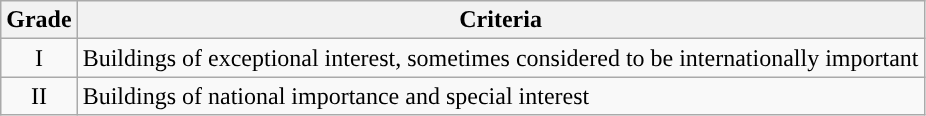<table class="wikitable">
<tr>
<th>Grade</th>
<th>Criteria</th>
</tr>
<tr>
<td align="center" >I</td>
<td>Buildings of exceptional interest, sometimes considered to be internationally important</td>
</tr>
<tr>
<td align="center" >II</td>
<td>Buildings of national importance and special interest</td>
</tr>
</table>
